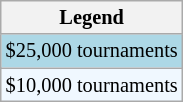<table class="wikitable" style="font-size:85%">
<tr>
<th>Legend</th>
</tr>
<tr style="background:lightblue;">
<td>$25,000 tournaments</td>
</tr>
<tr style="background:#f0f8ff;">
<td>$10,000 tournaments</td>
</tr>
</table>
